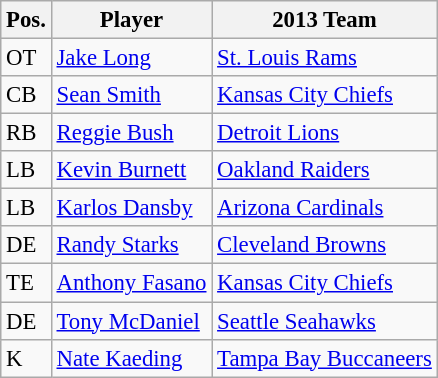<table class="wikitable" style="font-size: 95%; text-align: left;">
<tr>
<th>Pos.</th>
<th>Player</th>
<th>2013 Team</th>
</tr>
<tr>
<td>OT</td>
<td><a href='#'>Jake Long</a></td>
<td><a href='#'>St. Louis Rams</a></td>
</tr>
<tr>
<td>CB</td>
<td><a href='#'>Sean Smith</a></td>
<td><a href='#'>Kansas City Chiefs</a></td>
</tr>
<tr>
<td>RB</td>
<td><a href='#'>Reggie Bush</a></td>
<td><a href='#'>Detroit Lions</a></td>
</tr>
<tr>
<td>LB</td>
<td><a href='#'>Kevin Burnett</a></td>
<td><a href='#'>Oakland Raiders</a></td>
</tr>
<tr>
<td>LB</td>
<td><a href='#'>Karlos Dansby</a></td>
<td><a href='#'>Arizona Cardinals</a></td>
</tr>
<tr>
<td>DE</td>
<td><a href='#'>Randy Starks</a></td>
<td><a href='#'>Cleveland Browns</a></td>
</tr>
<tr>
<td>TE</td>
<td><a href='#'>Anthony Fasano</a></td>
<td><a href='#'>Kansas City Chiefs</a></td>
</tr>
<tr>
<td>DE</td>
<td><a href='#'>Tony McDaniel</a></td>
<td><a href='#'>Seattle Seahawks</a></td>
</tr>
<tr>
<td>K</td>
<td><a href='#'>Nate Kaeding</a></td>
<td><a href='#'>Tampa Bay Buccaneers</a></td>
</tr>
</table>
